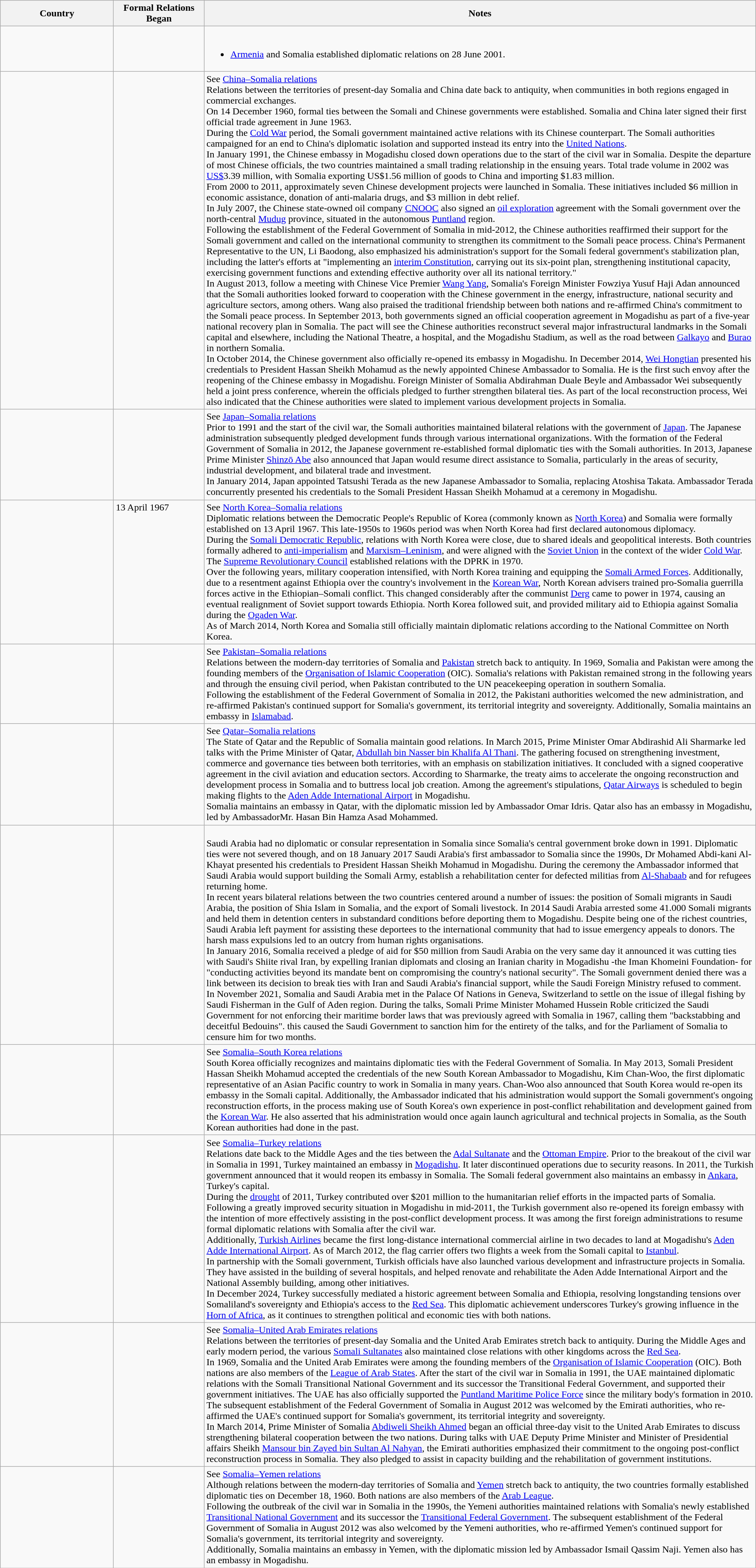<table class="wikitable sortable" style="width:100%; margin:auto;">
<tr>
<th scope="col" style="width:15%;">Country</th>
<th scope="col" style="width:12%;">Formal Relations Began</th>
<th scope="col">Notes</th>
</tr>
<tr>
<td></td>
<td></td>
<td><br><ul><li><a href='#'>Armenia</a> and Somalia established diplomatic relations on 28 June 2001.</li></ul></td>
</tr>
<tr valign="top">
<td></td>
<td></td>
<td>See <a href='#'>China–Somalia relations</a><br>Relations between the territories of present-day Somalia and China date back to antiquity, when communities in both regions engaged in commercial exchanges.<br>On 14 December 1960, formal ties between the Somali and Chinese governments were established. Somalia and China later signed their first official trade agreement in June 1963.<br>During the <a href='#'>Cold War</a> period, the Somali government maintained active relations with its Chinese counterpart. The Somali authorities campaigned for an end to China's diplomatic isolation and supported instead its entry into the <a href='#'>United Nations</a>.<br>In January 1991, the Chinese embassy in Mogadishu closed down operations due to the start of the civil war in Somalia. Despite the departure of most Chinese officials, the two countries maintained a small trading relationship in the ensuing years. Total trade volume in 2002 was <a href='#'>US$</a>3.39 million, with Somalia exporting US$1.56 million of goods to China and importing $1.83 million.<br>From 2000 to 2011, approximately seven Chinese development projects were launched in Somalia. These initiatives included $6 million in economic assistance, donation of anti-malaria drugs, and $3 million in debt relief.<br>In July 2007, the Chinese state-owned oil company <a href='#'>CNOOC</a> also signed an <a href='#'>oil exploration</a> agreement with the Somali government over the north-central <a href='#'>Mudug</a> province, situated in the autonomous <a href='#'>Puntland</a> region.<br>Following the establishment of the Federal Government of Somalia in mid-2012, the Chinese authorities reaffirmed their support for the Somali government and called on the international community to strengthen its commitment to the Somali peace process. China's Permanent Representative to the UN, Li Baodong, also emphasized his administration's support for the Somali federal government's stabilization plan, including the latter's efforts at "implementing an <a href='#'>interim Constitution</a>, carrying out its six-point plan, strengthening institutional capacity, exercising government functions and extending effective authority over all its national territory."<br>In August 2013, follow a meeting with Chinese Vice Premier <a href='#'>Wang Yang</a>, Somalia's Foreign Minister Fowziya Yusuf Haji Adan announced that the Somali authorities looked forward to cooperation with the Chinese government in the energy, infrastructure, national security and agriculture sectors, among others. Wang also praised the traditional friendship between both nations and re-affirmed China's commitment to the Somali peace process. In September 2013, both governments signed an official cooperation agreement in Mogadishu as part of a five-year national recovery plan in Somalia. The pact will see the Chinese authorities reconstruct several major infrastructural landmarks in the Somali capital and elsewhere, including the National Theatre, a hospital, and the Mogadishu Stadium, as well as the road between <a href='#'>Galkayo</a> and <a href='#'>Burao</a> in northern Somalia.<br>In October 2014, the Chinese government also officially re-opened its embassy in Mogadishu. In December 2014, <a href='#'>Wei Hongtian</a> presented his credentials to President Hassan Sheikh Mohamud as the newly appointed Chinese Ambassador to Somalia. He is the first such envoy after the reopening of the Chinese embassy in Mogadishu. Foreign Minister of Somalia Abdirahman Duale Beyle and Ambassador Wei subsequently held a joint press conference, wherein the officials pledged to further strengthen bilateral ties. As part of the local reconstruction process, Wei also indicated that the Chinese authorities were slated to implement various development projects in Somalia.</td>
</tr>
<tr valign="top">
<td></td>
<td></td>
<td>See <a href='#'>Japan–Somalia relations</a><br>Prior to 1991 and the start of the civil war, the Somali authorities maintained bilateral relations with the government of <a href='#'>Japan</a>.  The Japanese administration subsequently pledged development funds through various international organizations. With the formation of the Federal Government of Somalia in 2012, the Japanese government re-established formal diplomatic ties with the Somali authorities. In 2013, Japanese Prime Minister <a href='#'>Shinzō Abe</a> also announced that Japan would resume direct assistance to Somalia, particularly in the areas of security, industrial development, and bilateral trade and investment.<br>In January 2014, Japan appointed Tatsushi Terada as the new Japanese Ambassador to Somalia, replacing Atoshisa Takata. Ambassador Terada concurrently presented his credentials to the Somali President Hassan Sheikh Mohamud at a ceremony in Mogadishu.</td>
</tr>
<tr valign="top">
<td></td>
<td>13 April 1967</td>
<td>See <a href='#'>North Korea–Somalia relations</a><br>Diplomatic relations between the Democratic People's Republic of Korea (commonly known as <a href='#'>North Korea</a>) and Somalia were formally established on 13 April 1967. This late-1950s to 1960s period was when North Korea had first declared autonomous diplomacy.<br>During the <a href='#'>Somali Democratic Republic</a>, relations with North Korea were close, due to shared ideals and geopolitical interests. Both countries formally adhered to <a href='#'>anti-imperialism</a> and <a href='#'>Marxism–Leninism</a>, and were aligned with the <a href='#'>Soviet Union</a> in the context of the wider <a href='#'>Cold War</a>. The <a href='#'>Supreme Revolutionary Council</a> established relations with the DPRK in 1970.<br>Over the following years, military cooperation intensified, with North Korea training and equipping the <a href='#'>Somali Armed Forces</a>. Additionally, due to a resentment against Ethiopia over the country's involvement in the <a href='#'>Korean War</a>, North Korean advisers trained pro-Somalia guerrilla forces active in the Ethiopian–Somali conflict. This changed considerably after the communist <a href='#'>Derg</a> came to power in 1974, causing an eventual realignment of Soviet support towards Ethiopia. North Korea followed suit, and provided military aid to Ethiopia against Somalia during the <a href='#'>Ogaden War</a>.<br>As of March 2014, North Korea and Somalia still officially maintain diplomatic relations according to the National Committee on North Korea.</td>
</tr>
<tr valign="top">
<td></td>
<td></td>
<td>See <a href='#'>Pakistan–Somalia relations</a><br>Relations between the modern-day territories of Somalia and <a href='#'>Pakistan</a> stretch back to antiquity. In 1969, Somalia and Pakistan were among the founding members of the <a href='#'>Organisation of Islamic Cooperation</a> (OIC). Somalia's relations with Pakistan remained strong in the following years and through the ensuing civil period, when Pakistan contributed to the UN peacekeeping operation in southern Somalia.<br>Following the establishment of the Federal Government of Somalia in 2012, the Pakistani authorities welcomed the new administration, and re-affirmed Pakistan's continued support for Somalia's government, its territorial integrity and sovereignty. Additionally, Somalia maintains an embassy in <a href='#'>Islamabad</a>.</td>
</tr>
<tr valign="top">
<td></td>
<td></td>
<td>See <a href='#'>Qatar–Somalia relations</a><br>The State of Qatar and the Republic of Somalia maintain good relations. 
In March 2015, Prime Minister Omar Abdirashid Ali Sharmarke led talks with the Prime Minister of Qatar, <a href='#'>Abdullah bin Nasser bin Khalifa Al Thani</a>. The gathering focused on strengthening investment, commerce and governance ties between both territories, with an emphasis on stabilization initiatives. It concluded with a signed cooperative agreement in the civil aviation and education sectors. According to Sharmarke, the treaty aims to accelerate the ongoing reconstruction and development process in Somalia and to buttress local job creation. Among the agreement's stipulations, <a href='#'>Qatar Airways</a> is scheduled to begin making flights to the <a href='#'>Aden Adde International Airport</a> in Mogadishu.<br>Somalia maintains an embassy in Qatar, with the diplomatic mission led by Ambassador Omar Idris. Qatar also has an embassy in Mogadishu, led by AmbassadorMr. Hasan Bin Hamza Asad Mohammed.</td>
</tr>
<tr valign="top">
<td></td>
<td></td>
<td><br>Saudi Arabia had no diplomatic or consular representation in Somalia since Somalia's central government broke down in 1991. Diplomatic ties were not severed though, and on 18 January 2017 Saudi Arabia's first ambassador to Somalia since the 1990s, Dr Mohamed Abdi-kani Al-Khayat presented his credentials to President Hassan Sheikh Mohamud in Mogadishu. During the ceremony the Ambassador informed that Saudi Arabia would support building the Somali Army, establish a rehabilitation center for defected militias from <a href='#'>Al-Shabaab</a> and for refugees returning home.<br>
In recent years bilateral relations between the two countries centered around a number of issues: the position of Somali migrants in Saudi Arabia, the position of Shia Islam in Somalia, and the export of Somali livestock. In 2014 Saudi Arabia arrested some 41.000 Somali migrants and held them in detention centers in substandard conditions before deporting them to Mogadishu. Despite being one of the richest countries, Saudi Arabia left payment for assisting these deportees to the international community that had to issue emergency appeals to donors. The harsh mass expulsions led to an outcry from human rights organisations.<br>In January 2016, Somalia received a pledge of aid for $50 million from Saudi Arabia on the very same day it announced it was cutting ties with Saudi's Shiite rival Iran, by expelling Iranian diplomats and closing an Iranian charity in Mogadishu -the Iman Khomeini Foundation- for "conducting activities beyond its mandate bent on compromising the country's national security". The Somali government denied there was a link between its decision to break ties with Iran and Saudi Arabia's financial support, while the Saudi Foreign Ministry refused to comment.<br>In November 2021, Somalia and Saudi Arabia met in the Palace Of Nations in Geneva, Switzerland to settle on the issue of illegal fishing by Saudi Fisherman in the Gulf of Aden region. During the talks, Somali Prime Minister Mohamed Hussein Roble criticized the Saudi Government for not enforcing their maritime border laws that was previously agreed with Somalia in 1967, calling them "backstabbing and deceitful Bedouins". this caused the Saudi Government to sanction him for the entirety of the talks, and for the Parliament of Somalia to censure him for two months.</td>
</tr>
<tr valign="top">
<td></td>
<td></td>
<td>See <a href='#'>Somalia–South Korea relations</a><br>South Korea officially recognizes and maintains diplomatic ties with the Federal Government of Somalia. In May 2013, Somali President Hassan Sheikh Mohamud accepted the credentials of the new South Korean Ambassador to Mogadishu, Kim Chan-Woo, the first diplomatic representative of an Asian Pacific country to work in Somalia in many years. Chan-Woo also announced that South Korea would re-open its embassy in the Somali capital. Additionally, the Ambassador indicated that his administration would support the Somali government's ongoing reconstruction efforts, in the process making use of South Korea's own experience in post-conflict rehabilitation and development gained from the <a href='#'>Korean War</a>. He also asserted that his administration would once again launch agricultural and technical projects in Somalia, as the South Korean authorities had done in the past.</td>
</tr>
<tr valign="top">
<td></td>
<td></td>
<td>See <a href='#'>Somalia–Turkey relations</a><br>Relations date back to the Middle Ages and the ties between the <a href='#'>Adal Sultanate</a> and the <a href='#'>Ottoman Empire</a>. Prior to the breakout of the civil war in Somalia in 1991, Turkey maintained an embassy in <a href='#'>Mogadishu</a>. It later discontinued operations due to security reasons. In 2011, the Turkish government announced that it would reopen its embassy in Somalia. The Somali federal government also maintains an embassy in <a href='#'>Ankara</a>, Turkey's capital.<br>During the <a href='#'>drought</a> of 2011, Turkey contributed over $201 million to the humanitarian relief efforts in the impacted parts of Somalia. Following a greatly improved security situation in Mogadishu in mid-2011, the Turkish government also re-opened its foreign embassy with the intention of more effectively assisting in the post-conflict development process. It was among the first foreign administrations to resume formal diplomatic relations with Somalia after the civil war.<br>Additionally, <a href='#'>Turkish Airlines</a> became the first long-distance international commercial airline in two decades to land at Mogadishu's <a href='#'>Aden Adde International Airport</a>. As of March 2012, the flag carrier offers two flights a week from the Somali capital to <a href='#'>Istanbul</a>.<br>In partnership with the Somali government, Turkish officials have also launched various development and infrastructure projects in Somalia. They have assisted in the building of several hospitals, and helped renovate and rehabilitate the Aden Adde International Airport and the National Assembly building, among other initiatives.<br>In December 2024, Turkey successfully mediated a historic agreement between Somalia and Ethiopia, resolving longstanding tensions over Somaliland's sovereignty and Ethiopia's access to the <a href='#'>Red Sea</a>. This diplomatic achievement underscores Turkey's growing influence in the <a href='#'>Horn of Africa</a>, as it continues to strengthen political and economic ties with both nations.</td>
</tr>
<tr valign="top">
<td></td>
<td></td>
<td>See <a href='#'>Somalia–United Arab Emirates relations</a><br>
Relations between the territories of present-day Somalia and the United Arab Emirates stretch back to antiquity. During the Middle Ages and early modern period, the various <a href='#'>Somali Sultanates</a> also maintained close relations with other kingdoms across the <a href='#'>Red Sea</a>.<br>In 1969, Somalia and the United Arab Emirates were among the founding members of the <a href='#'>Organisation of Islamic Cooperation</a> (OIC). Both nations are also members of the <a href='#'>League of Arab States</a>.
After the start of the civil war in Somalia in 1991, the UAE maintained diplomatic relations with the Somali Transitional National Government and its successor the Transitional Federal Government, and supported their government initiatives. The UAE has also officially supported the <a href='#'>Puntland Maritime Police Force</a> since the military body's formation in 2010.<br>The subsequent establishment of the Federal Government of Somalia in August 2012 was welcomed by the Emirati authorities, who re-affirmed the UAE's continued support for Somalia's government, its territorial integrity and sovereignty.<br>In March 2014, Prime Minister of Somalia <a href='#'>Abdiweli Sheikh Ahmed</a> began an official three-day visit to the United Arab Emirates to discuss strengthening bilateral cooperation between the two nations. During talks with UAE Deputy Prime Minister and Minister of Presidential affairs Sheikh <a href='#'>Mansour bin Zayed bin Sultan Al Nahyan</a>, the Emirati authorities emphasized their commitment to the ongoing post-conflict reconstruction process in Somalia. They also pledged to assist in capacity building and the rehabilitation of government institutions.</td>
</tr>
<tr valign="top">
<td></td>
<td></td>
<td>See <a href='#'>Somalia–Yemen relations</a><br>Although relations between the modern-day territories of Somalia and <a href='#'>Yemen</a> stretch back to antiquity, the two countries formally established diplomatic ties on December 18, 1960. Both nations are also members of the <a href='#'>Arab League</a>.<br>Following the outbreak of the civil war in Somalia in the 1990s, the Yemeni authorities maintained relations with Somalia's newly established <a href='#'>Transitional National Government</a> and its successor the <a href='#'>Transitional Federal Government</a>. The subsequent establishment of the Federal Government of Somalia in August 2012 was also welcomed by the Yemeni authorities, who re-affirmed Yemen's continued support for Somalia's government, its territorial integrity and sovereignty.<br>Additionally, Somalia maintains an embassy in Yemen, with the diplomatic mission led by Ambassador Ismail Qassim Naji. Yemen also has an embassy in Mogadishu.</td>
</tr>
</table>
